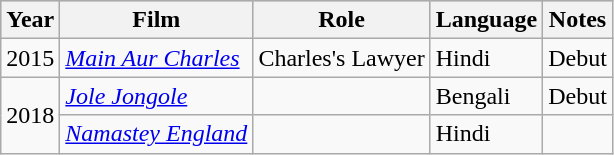<table class="wikitable">
<tr style="background:#ccc; text-align:center;">
<th>Year</th>
<th>Film</th>
<th>Role</th>
<th>Language</th>
<th>Notes</th>
</tr>
<tr>
<td>2015</td>
<td><em><a href='#'>Main Aur Charles</a></em></td>
<td>Charles's Lawyer</td>
<td>Hindi</td>
<td>Debut</td>
</tr>
<tr>
<td rowspan="2">2018</td>
<td><em><a href='#'>Jole Jongole</a></em></td>
<td></td>
<td>Bengali</td>
<td>Debut</td>
</tr>
<tr>
<td><em><a href='#'>Namastey England</a></em></td>
<td></td>
<td>Hindi</td>
<td></td>
</tr>
</table>
